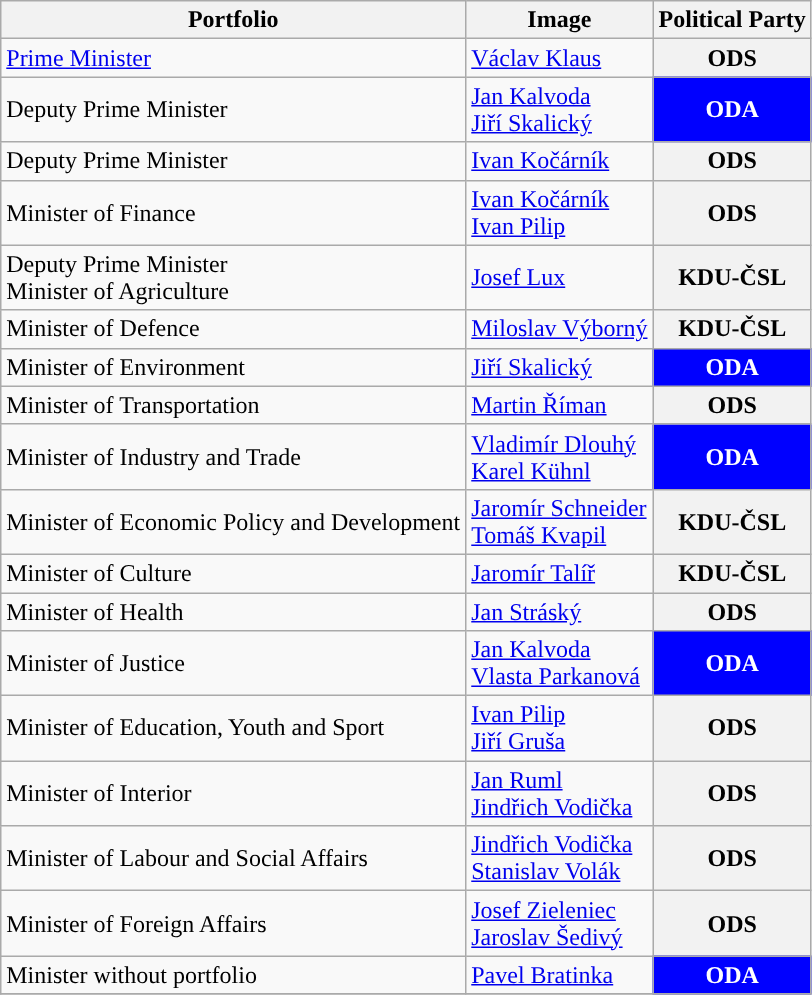<table class="wikitable">
<tr>
<th>Portfolio</th>
<th>Image</th>
<th>Political Party</th>
</tr>
<tr>
<td><a href='#'>Prime Minister</a></td>
<td><a href='#'>Václav Klaus</a></td>
<th style="background-color:">ODS</th>
</tr>
<tr>
<td>Deputy Prime Minister</td>
<td><a href='#'>Jan Kalvoda</a><br><a href='#'>Jiří Skalický</a></td>
<th style="background-color:#0000FF; color:white">ODA</th>
</tr>
<tr>
<td>Deputy Prime Minister</td>
<td><a href='#'>Ivan Kočárník</a></td>
<th style="background-color:">ODS</th>
</tr>
<tr>
<td>Minister of Finance</td>
<td><a href='#'>Ivan Kočárník</a><br><a href='#'>Ivan Pilip</a></td>
<th style="background-color:">ODS</th>
</tr>
<tr>
<td>Deputy Prime Minister <br> Minister of Agriculture</td>
<td><a href='#'>Josef Lux</a></td>
<th style="background-color:">KDU-ČSL</th>
</tr>
<tr>
<td>Minister of Defence</td>
<td><a href='#'>Miloslav Výborný</a></td>
<th style="background-color:">KDU-ČSL</th>
</tr>
<tr>
<td>Minister of Environment</td>
<td><a href='#'>Jiří Skalický</a></td>
<th style="background-color:#0000FF; color:white">ODA</th>
</tr>
<tr>
<td>Minister of Transportation</td>
<td><a href='#'>Martin Říman</a></td>
<th style="background-color:">ODS</th>
</tr>
<tr>
<td>Minister of Industry and Trade</td>
<td><a href='#'>Vladimír Dlouhý</a><br><a href='#'>Karel Kühnl</a></td>
<th style="background-color:#0000FF; color:white">ODA</th>
</tr>
<tr>
<td>Minister of Economic Policy and Development</td>
<td><a href='#'>Jaromír Schneider</a><br><a href='#'>Tomáš Kvapil</a></td>
<th style="background-color:">KDU-ČSL</th>
</tr>
<tr>
<td>Minister of Culture</td>
<td><a href='#'>Jaromír Talíř</a></td>
<th style="background-color:">KDU-ČSL</th>
</tr>
<tr>
<td>Minister of Health</td>
<td><a href='#'>Jan Stráský</a></td>
<th style="background-color:">ODS</th>
</tr>
<tr>
<td>Minister of Justice</td>
<td><a href='#'>Jan Kalvoda</a><br><a href='#'>Vlasta Parkanová</a></td>
<th style="background-color:#0000FF; color:white">ODA</th>
</tr>
<tr>
<td>Minister of Education, Youth and Sport</td>
<td><a href='#'>Ivan Pilip</a><br><a href='#'>Jiří Gruša</a></td>
<th style="background-color:">ODS</th>
</tr>
<tr>
<td>Minister of Interior</td>
<td><a href='#'>Jan Ruml</a><br><a href='#'>Jindřich Vodička</a></td>
<th style="background-color:">ODS</th>
</tr>
<tr>
<td>Minister of Labour and Social Affairs</td>
<td><a href='#'>Jindřich Vodička</a><br><a href='#'>Stanislav Volák</a></td>
<th style="background-color:">ODS</th>
</tr>
<tr>
<td>Minister of Foreign Affairs</td>
<td><a href='#'>Josef Zieleniec</a><br><a href='#'>Jaroslav Šedivý</a></td>
<th style="background-color:">ODS</th>
</tr>
<tr>
<td>Minister without portfolio</td>
<td><a href='#'>Pavel Bratinka</a></td>
<th style="background-color:#0000FF; color:white">ODA</th>
</tr>
<tr>
</tr>
</table>
